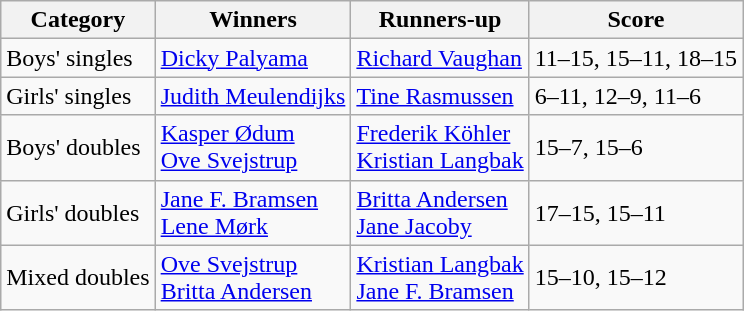<table class="wikitable">
<tr>
<th>Category</th>
<th>Winners</th>
<th>Runners-up</th>
<th>Score</th>
</tr>
<tr>
<td>Boys' singles</td>
<td> <a href='#'>Dicky Palyama</a></td>
<td> <a href='#'>Richard Vaughan</a></td>
<td>11–15, 15–11, 18–15</td>
</tr>
<tr>
<td>Girls' singles</td>
<td> <a href='#'>Judith Meulendijks</a></td>
<td> <a href='#'>Tine Rasmussen</a></td>
<td>6–11, 12–9, 11–6</td>
</tr>
<tr>
<td>Boys' doubles</td>
<td> <a href='#'>Kasper Ødum</a><br> <a href='#'>Ove Svejstrup</a></td>
<td> <a href='#'>Frederik Köhler</a><br> <a href='#'>Kristian Langbak</a></td>
<td>15–7, 15–6</td>
</tr>
<tr>
<td>Girls' doubles</td>
<td> <a href='#'>Jane F. Bramsen</a><br> <a href='#'>Lene Mørk</a></td>
<td> <a href='#'>Britta Andersen</a><br> <a href='#'>Jane Jacoby</a></td>
<td>17–15, 15–11</td>
</tr>
<tr>
<td>Mixed doubles</td>
<td> <a href='#'>Ove Svejstrup</a><br> <a href='#'>Britta Andersen</a></td>
<td> <a href='#'>Kristian Langbak</a><br> <a href='#'>Jane F. Bramsen</a></td>
<td>15–10, 15–12</td>
</tr>
</table>
